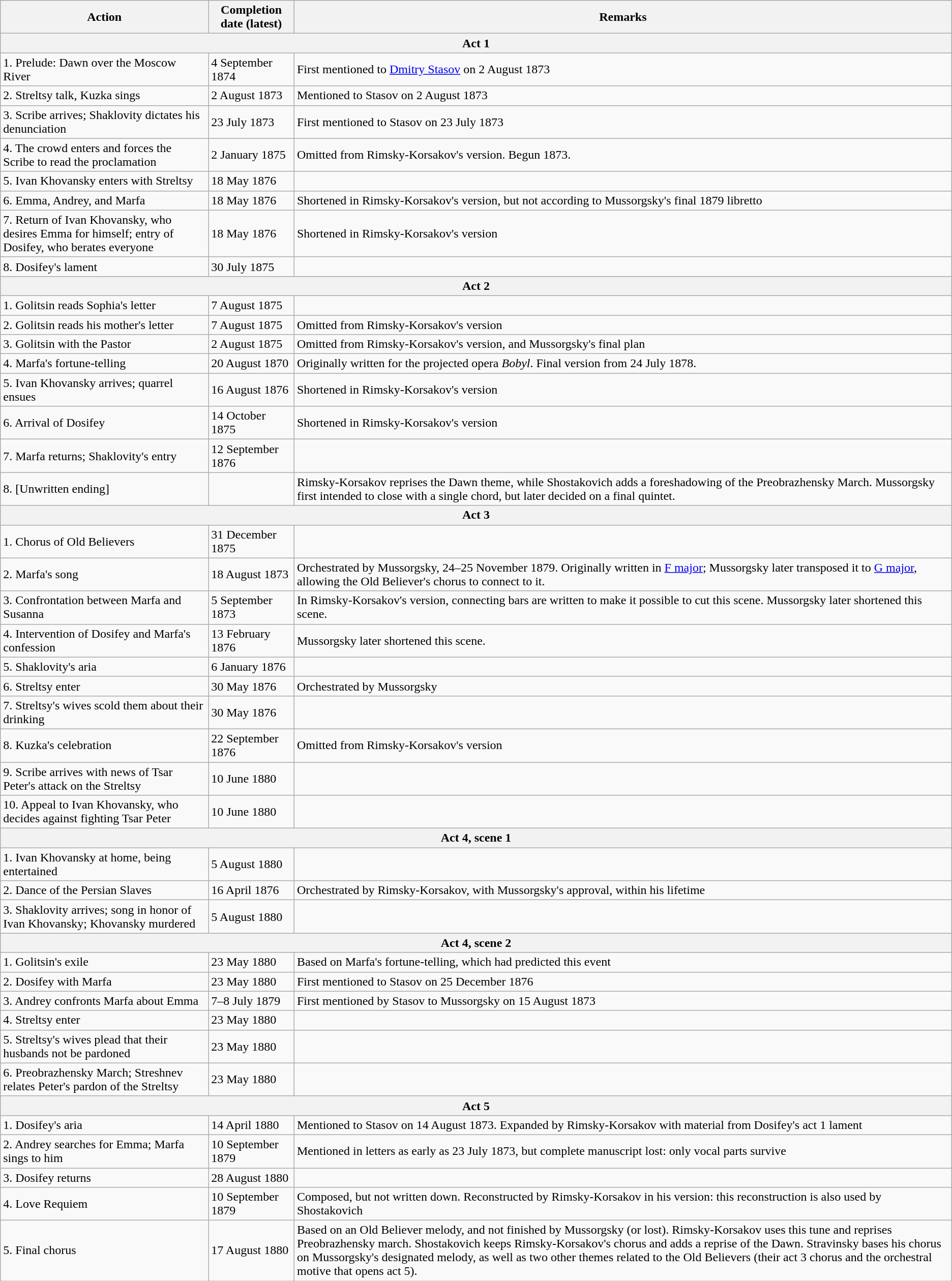<table Class="wikitable">
<tr>
<th>Action</th>
<th>Completion date (latest)</th>
<th>Remarks</th>
</tr>
<tr>
<th colspan=3>Act 1</th>
</tr>
<tr>
<td>1. Prelude: Dawn over the Moscow River</td>
<td>4 September 1874</td>
<td>First mentioned to <a href='#'>Dmitry Stasov</a> on 2 August 1873</td>
</tr>
<tr>
<td>2. Streltsy talk, Kuzka sings</td>
<td>2 August 1873</td>
<td>Mentioned to Stasov on 2 August 1873</td>
</tr>
<tr>
<td>3. Scribe arrives; Shaklovity dictates his denunciation</td>
<td>23 July 1873</td>
<td>First mentioned to Stasov on 23 July 1873</td>
</tr>
<tr>
<td>4. The crowd enters and forces the Scribe to read the proclamation</td>
<td>2 January 1875</td>
<td>Omitted from Rimsky-Korsakov's version. Begun 1873.</td>
</tr>
<tr>
<td>5. Ivan Khovansky enters with Streltsy</td>
<td>18 May 1876</td>
<td></td>
</tr>
<tr>
<td>6. Emma, Andrey, and Marfa</td>
<td>18 May 1876</td>
<td>Shortened in Rimsky-Korsakov's version, but not according to Mussorgsky's final 1879 libretto</td>
</tr>
<tr>
<td>7. Return of Ivan Khovansky, who desires Emma for himself; entry of Dosifey, who berates everyone</td>
<td>18 May 1876</td>
<td>Shortened in Rimsky-Korsakov's version</td>
</tr>
<tr>
<td>8. Dosifey's lament</td>
<td>30 July 1875</td>
<td></td>
</tr>
<tr>
<th colspan=3>Act 2</th>
</tr>
<tr>
<td>1. Golitsin reads Sophia's letter</td>
<td>7 August 1875</td>
<td></td>
</tr>
<tr>
<td>2. Golitsin reads his mother's letter</td>
<td>7 August 1875</td>
<td>Omitted from Rimsky-Korsakov's version</td>
</tr>
<tr>
<td>3. Golitsin with the Pastor</td>
<td>2 August 1875</td>
<td>Omitted from Rimsky-Korsakov's version, and Mussorgsky's final plan</td>
</tr>
<tr>
<td>4. Marfa's fortune-telling</td>
<td>20 August 1870</td>
<td>Originally written for the projected opera <em>Bobyl</em>. Final version from 24 July 1878.</td>
</tr>
<tr>
<td>5. Ivan Khovansky arrives; quarrel ensues</td>
<td>16 August 1876</td>
<td>Shortened in Rimsky-Korsakov's version</td>
</tr>
<tr>
<td>6. Arrival of Dosifey</td>
<td>14 October 1875</td>
<td>Shortened in Rimsky-Korsakov's version</td>
</tr>
<tr>
<td>7. Marfa returns; Shaklovity's entry</td>
<td>12 September 1876</td>
<td></td>
</tr>
<tr>
<td>8. [Unwritten ending]</td>
<td></td>
<td>Rimsky-Korsakov reprises the Dawn theme, while Shostakovich adds a foreshadowing of the Preobrazhensky March. Mussorgsky first intended to close with a single chord, but later decided on a final quintet.</td>
</tr>
<tr>
<th colspan=3>Act 3</th>
</tr>
<tr>
<td>1. Chorus of Old Believers</td>
<td>31 December 1875</td>
<td></td>
</tr>
<tr>
<td>2. Marfa's song</td>
<td>18 August 1873</td>
<td>Orchestrated by Mussorgsky, 24–25 November 1879. Originally written in <a href='#'>F major</a>; Mussorgsky later transposed it to <a href='#'>G major</a>, allowing the Old Believer's chorus to connect to it.</td>
</tr>
<tr>
<td>3. Confrontation between Marfa and Susanna</td>
<td>5 September 1873</td>
<td>In Rimsky-Korsakov's version, connecting bars are written to make it possible to cut this scene. Mussorgsky later shortened this scene.</td>
</tr>
<tr>
<td>4. Intervention of Dosifey and Marfa's confession</td>
<td>13 February 1876</td>
<td>Mussorgsky later shortened this scene.</td>
</tr>
<tr>
<td>5. Shaklovity's aria</td>
<td>6 January 1876</td>
<td></td>
</tr>
<tr>
<td>6. Streltsy enter</td>
<td>30 May 1876</td>
<td>Orchestrated by Mussorgsky</td>
</tr>
<tr>
<td>7. Streltsy's wives scold them about their drinking</td>
<td>30 May 1876</td>
<td></td>
</tr>
<tr>
<td>8. Kuzka's celebration</td>
<td>22 September 1876</td>
<td>Omitted from Rimsky-Korsakov's version</td>
</tr>
<tr>
<td>9. Scribe arrives with news of Tsar Peter's attack on the Streltsy</td>
<td>10 June 1880</td>
<td></td>
</tr>
<tr>
<td>10. Appeal to Ivan Khovansky, who decides against fighting Tsar Peter</td>
<td>10 June 1880</td>
<td></td>
</tr>
<tr>
<th colspan=3>Act 4, scene 1</th>
</tr>
<tr>
<td>1. Ivan Khovansky at home, being entertained</td>
<td>5 August 1880</td>
<td></td>
</tr>
<tr>
<td>2. Dance of the Persian Slaves</td>
<td>16 April 1876</td>
<td>Orchestrated by Rimsky-Korsakov, with Mussorgsky's approval, within his lifetime</td>
</tr>
<tr>
<td>3. Shaklovity arrives; song in honor of Ivan Khovansky; Khovansky murdered</td>
<td>5 August 1880</td>
<td></td>
</tr>
<tr>
<th colspan=3>Act 4, scene 2</th>
</tr>
<tr>
<td>1. Golitsin's exile</td>
<td>23 May 1880</td>
<td>Based on Marfa's fortune-telling, which had predicted this event</td>
</tr>
<tr>
<td>2. Dosifey with Marfa</td>
<td>23 May 1880</td>
<td>First mentioned to Stasov on 25 December 1876</td>
</tr>
<tr>
<td>3. Andrey confronts Marfa about Emma</td>
<td>7–8 July 1879</td>
<td>First mentioned by Stasov to Mussorgsky on 15 August 1873</td>
</tr>
<tr>
<td>4. Streltsy enter</td>
<td>23 May 1880</td>
<td></td>
</tr>
<tr>
<td>5. Streltsy's wives plead that their husbands not be pardoned</td>
<td>23 May 1880</td>
<td></td>
</tr>
<tr>
<td>6. Preobrazhensky March; Streshnev relates Peter's pardon of the Streltsy</td>
<td>23 May 1880</td>
<td></td>
</tr>
<tr>
<th colspan=3>Act 5</th>
</tr>
<tr>
<td>1. Dosifey's aria</td>
<td>14 April 1880</td>
<td>Mentioned to Stasov on 14 August 1873. Expanded by Rimsky-Korsakov with material from Dosifey's act 1 lament</td>
</tr>
<tr>
<td>2. Andrey searches for Emma; Marfa sings to him</td>
<td>10 September 1879</td>
<td>Mentioned in letters as early as 23 July 1873, but complete manuscript lost: only vocal parts survive</td>
</tr>
<tr>
<td>3. Dosifey returns</td>
<td>28 August 1880</td>
<td></td>
</tr>
<tr>
<td>4. Love Requiem</td>
<td>10 September 1879</td>
<td>Composed, but not written down. Reconstructed by Rimsky-Korsakov in his version: this reconstruction is also used by Shostakovich</td>
</tr>
<tr>
<td>5. Final chorus</td>
<td>17 August 1880</td>
<td>Based on an Old Believer melody, and not finished by Mussorgsky (or lost). Rimsky-Korsakov uses this tune and reprises Preobrazhensky march. Shostakovich keeps Rimsky-Korsakov's chorus and adds a reprise of the Dawn. Stravinsky bases his chorus on Mussorgsky's designated melody, as well as two other themes related to the Old Believers (their act 3 chorus and the orchestral motive that opens act 5).</td>
</tr>
</table>
